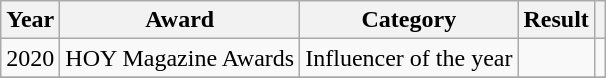<table class="wikitable">
<tr>
<th>Year</th>
<th>Award</th>
<th>Category</th>
<th>Result</th>
<th></th>
</tr>
<tr>
<td>2020</td>
<td>HOY Magazine Awards</td>
<td>Influencer of the year</td>
<td></td>
<td></td>
</tr>
<tr>
</tr>
</table>
